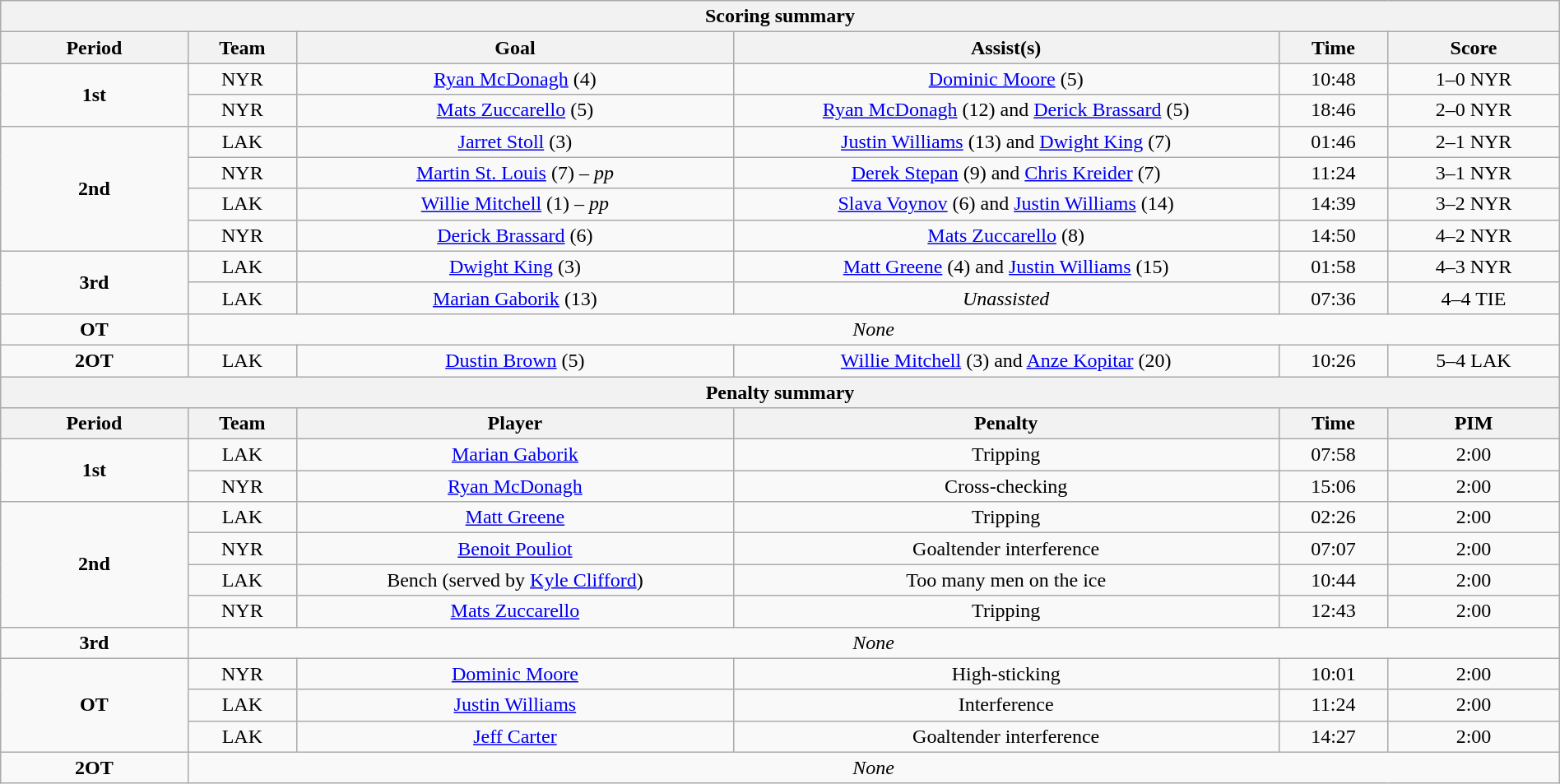<table style="width:100%;" class="wikitable">
<tr>
<th colspan=6>Scoring summary</th>
</tr>
<tr>
<th style="width:12%;">Period</th>
<th style="width:7%;">Team</th>
<th style="width:28%;">Goal</th>
<th style="width:35%;">Assist(s)</th>
<th style="width:7%;">Time</th>
<th style="width:11%;">Score</th>
</tr>
<tr>
<td style="text-align:center;" rowspan="2"><strong>1st</strong></td>
<td align=center>NYR</td>
<td align=center><a href='#'>Ryan McDonagh</a> (4)</td>
<td align=center><a href='#'>Dominic Moore</a> (5)</td>
<td align=center>10:48</td>
<td align=center>1–0 NYR</td>
</tr>
<tr>
<td align=center>NYR</td>
<td align=center><a href='#'>Mats Zuccarello</a> (5)</td>
<td align=center><a href='#'>Ryan McDonagh</a> (12) and <a href='#'>Derick Brassard</a> (5)</td>
<td align=center>18:46</td>
<td align=center>2–0 NYR</td>
</tr>
<tr>
<td style="text-align:center;" rowspan="4"><strong>2nd</strong></td>
<td align=center>LAK</td>
<td align=center><a href='#'>Jarret Stoll</a> (3)</td>
<td align=center><a href='#'>Justin Williams</a> (13) and <a href='#'>Dwight King</a> (7)</td>
<td align=center>01:46</td>
<td align=center>2–1 NYR</td>
</tr>
<tr>
<td align=center>NYR</td>
<td align=center><a href='#'>Martin St. Louis</a> (7) – <em>pp</em></td>
<td align=center><a href='#'>Derek Stepan</a> (9) and <a href='#'>Chris Kreider</a> (7)</td>
<td align=center>11:24</td>
<td align=center>3–1 NYR</td>
</tr>
<tr>
<td align=center>LAK</td>
<td align=center><a href='#'>Willie Mitchell</a> (1) – <em>pp</em></td>
<td align=center><a href='#'>Slava Voynov</a> (6) and <a href='#'>Justin Williams</a> (14)</td>
<td align=center>14:39</td>
<td align=center>3–2 NYR</td>
</tr>
<tr>
<td align=center>NYR</td>
<td align=center><a href='#'>Derick Brassard</a> (6)</td>
<td align=center><a href='#'>Mats Zuccarello</a> (8)</td>
<td align=center>14:50</td>
<td align=center>4–2 NYR</td>
</tr>
<tr>
<td style="text-align:center;" rowspan="2"><strong>3rd</strong></td>
<td align=center>LAK</td>
<td align=center><a href='#'>Dwight King</a> (3)</td>
<td align=center><a href='#'>Matt Greene</a> (4) and <a href='#'>Justin Williams</a> (15)</td>
<td align=center>01:58</td>
<td align=center>4–3 NYR</td>
</tr>
<tr>
<td align=center>LAK</td>
<td align=center><a href='#'>Marian Gaborik</a> (13)</td>
<td align=center><em>Unassisted</em></td>
<td align=center>07:36</td>
<td align=center>4–4 TIE</td>
</tr>
<tr style="text-align:center;">
<td><strong>OT</strong></td>
<td colspan="5"><em>None</em></td>
</tr>
<tr>
<td style="text-align:center;"><strong>2OT</strong></td>
<td align=center>LAK</td>
<td align=center><a href='#'>Dustin Brown</a> (5)</td>
<td align=center><a href='#'>Willie Mitchell</a> (3) and <a href='#'>Anze Kopitar</a> (20)</td>
<td align=center>10:26</td>
<td align=center>5–4 LAK</td>
</tr>
<tr>
<th colspan=6>Penalty summary</th>
</tr>
<tr>
<th style="width:12%;">Period</th>
<th style="width:7%;">Team</th>
<th style="width:28%;">Player</th>
<th style="width:35%;">Penalty</th>
<th style="width:7%;">Time</th>
<th style="width:11%;">PIM</th>
</tr>
<tr>
<td style="text-align:center;" rowspan="2"><strong>1st</strong></td>
<td align=center>LAK</td>
<td align=center><a href='#'>Marian Gaborik</a></td>
<td align=center>Tripping</td>
<td align=center>07:58</td>
<td align=center>2:00</td>
</tr>
<tr>
<td align=center>NYR</td>
<td align=center><a href='#'>Ryan McDonagh</a></td>
<td align=center>Cross-checking</td>
<td align=center>15:06</td>
<td align=center>2:00</td>
</tr>
<tr>
<td style="text-align:center;" rowspan="4"><strong>2nd</strong></td>
<td align=center>LAK</td>
<td align=center><a href='#'>Matt Greene</a></td>
<td align=center>Tripping</td>
<td align=center>02:26</td>
<td align=center>2:00</td>
</tr>
<tr>
<td align=center>NYR</td>
<td align=center><a href='#'>Benoit Pouliot</a></td>
<td align=center>Goaltender interference</td>
<td align=center>07:07</td>
<td align=center>2:00</td>
</tr>
<tr>
<td align=center>LAK</td>
<td align=center>Bench (served by <a href='#'>Kyle Clifford</a>)</td>
<td align=center>Too many men on the ice</td>
<td align=center>10:44</td>
<td align=center>2:00</td>
</tr>
<tr>
<td align=center>NYR</td>
<td align=center><a href='#'>Mats Zuccarello</a></td>
<td align=center>Tripping</td>
<td align=center>12:43</td>
<td align=center>2:00</td>
</tr>
<tr style="text-align:center;">
<td><strong>3rd</strong></td>
<td colspan="5"><em>None</em></td>
</tr>
<tr>
<td style="text-align:center;" rowspan="3"><strong>OT</strong></td>
<td align=center>NYR</td>
<td align=center><a href='#'>Dominic Moore</a></td>
<td align=center>High-sticking</td>
<td align=center>10:01</td>
<td align=center>2:00</td>
</tr>
<tr>
<td align=center>LAK</td>
<td align=center><a href='#'>Justin Williams</a></td>
<td align=center>Interference</td>
<td align=center>11:24</td>
<td align=center>2:00</td>
</tr>
<tr>
<td align=center>LAK</td>
<td align=center><a href='#'>Jeff Carter</a></td>
<td align=center>Goaltender interference</td>
<td align=center>14:27</td>
<td align=center>2:00</td>
</tr>
<tr style="text-align:center;">
<td><strong>2OT</strong></td>
<td colspan="5"><em>None</em></td>
</tr>
</table>
